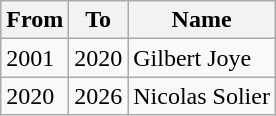<table class="wikitable">
<tr>
<th>From</th>
<th>To</th>
<th>Name</th>
</tr>
<tr>
<td>2001</td>
<td>2020</td>
<td>Gilbert Joye</td>
</tr>
<tr>
<td>2020</td>
<td>2026</td>
<td>Nicolas Solier</td>
</tr>
</table>
